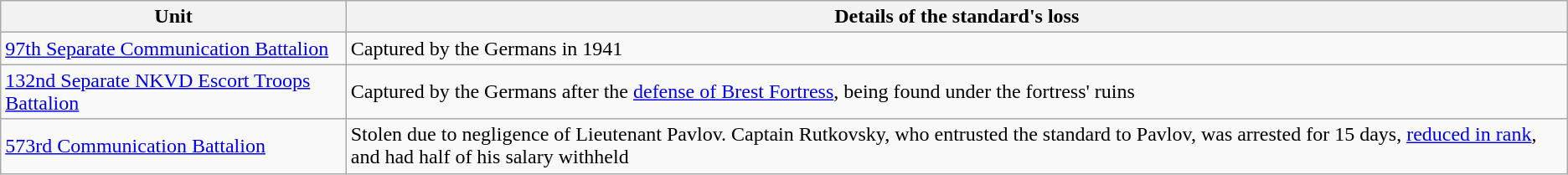<table class="wikitable">
<tr>
<th>Unit</th>
<th>Details of the standard's loss</th>
</tr>
<tr>
<td><a href='#'>97th Separate Communication Battalion</a></td>
<td>Captured by the Germans in 1941</td>
</tr>
<tr>
<td><a href='#'>132nd Separate NKVD Escort Troops Battalion</a></td>
<td>Captured by the Germans after the <a href='#'>defense of Brest Fortress</a>, being found under the fortress' ruins</td>
</tr>
<tr>
<td><a href='#'>573rd Communication Battalion</a></td>
<td>Stolen due to negligence of Lieutenant Pavlov. Captain Rutkovsky, who entrusted the standard to Pavlov, was arrested for 15 days, <a href='#'>reduced in rank</a>, and had half of his salary withheld</td>
</tr>
</table>
